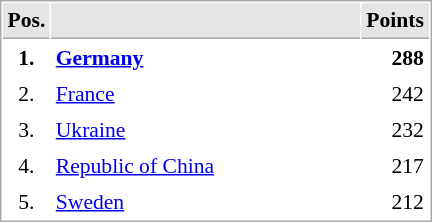<table cellspacing="1" cellpadding="3" style="border:1px solid #AAAAAA;font-size:90%">
<tr bgcolor="#E4E4E4">
<th style="border-bottom:1px solid #AAAAAA" width=10>Pos.</th>
<th style="border-bottom:1px solid #AAAAAA" width=200></th>
<th style="border-bottom:1px solid #AAAAAA" width=20>Points</th>
</tr>
<tr>
<td align="center"><strong>1.</strong></td>
<td> <strong><a href='#'>Germany</a></strong></td>
<td align="right"><strong>288</strong></td>
</tr>
<tr>
<td align="center">2.</td>
<td> <a href='#'>France</a></td>
<td align="right">242</td>
</tr>
<tr>
<td align="center">3.</td>
<td> <a href='#'>Ukraine</a></td>
<td align="right">232</td>
</tr>
<tr>
<td align="center">4.</td>
<td> <a href='#'>Republic of China</a></td>
<td align="right">217</td>
</tr>
<tr>
<td align="center">5.</td>
<td> <a href='#'>Sweden</a></td>
<td align="right">212</td>
</tr>
</table>
